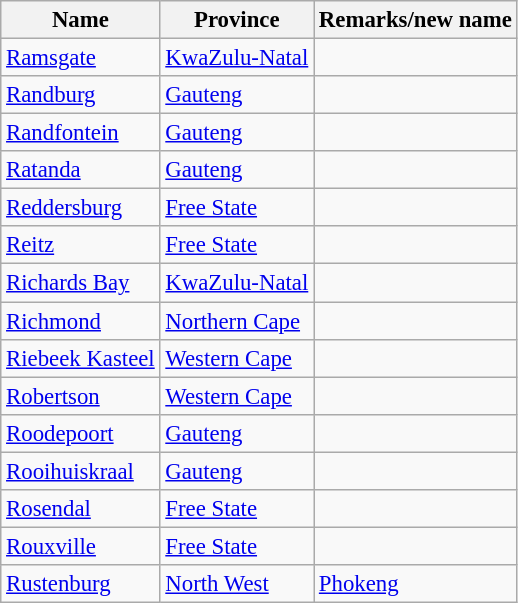<table class="wikitable sortable" style="font-size: 95%;">
<tr>
<th>Name</th>
<th>Province</th>
<th>Remarks/new name</th>
</tr>
<tr>
<td><a href='#'>Ramsgate</a></td>
<td><a href='#'>KwaZulu-Natal</a></td>
<td></td>
</tr>
<tr>
<td><a href='#'>Randburg</a></td>
<td><a href='#'>Gauteng</a></td>
<td></td>
</tr>
<tr>
<td><a href='#'>Randfontein</a></td>
<td><a href='#'>Gauteng</a></td>
<td></td>
</tr>
<tr>
<td><a href='#'>Ratanda</a></td>
<td><a href='#'>Gauteng</a></td>
<td></td>
</tr>
<tr>
<td><a href='#'>Reddersburg</a></td>
<td><a href='#'>Free State</a></td>
<td></td>
</tr>
<tr>
<td><a href='#'>Reitz</a></td>
<td><a href='#'>Free State</a></td>
<td></td>
</tr>
<tr>
<td><a href='#'>Richards Bay</a></td>
<td><a href='#'>KwaZulu-Natal</a></td>
<td></td>
</tr>
<tr>
<td><a href='#'>Richmond</a></td>
<td><a href='#'>Northern Cape</a></td>
<td></td>
</tr>
<tr>
<td><a href='#'>Riebeek Kasteel</a></td>
<td><a href='#'>Western Cape</a></td>
<td></td>
</tr>
<tr>
<td><a href='#'>Robertson</a></td>
<td><a href='#'>Western Cape</a></td>
<td></td>
</tr>
<tr>
<td><a href='#'>Roodepoort</a></td>
<td><a href='#'>Gauteng</a></td>
<td></td>
</tr>
<tr>
<td><a href='#'>Rooihuiskraal</a></td>
<td><a href='#'>Gauteng</a></td>
<td></td>
</tr>
<tr>
<td><a href='#'>Rosendal</a></td>
<td><a href='#'>Free State</a></td>
<td></td>
</tr>
<tr>
<td><a href='#'>Rouxville</a></td>
<td><a href='#'>Free State</a></td>
<td></td>
</tr>
<tr>
<td><a href='#'>Rustenburg</a></td>
<td><a href='#'>North West</a></td>
<td><a href='#'>Phokeng</a></td>
</tr>
</table>
